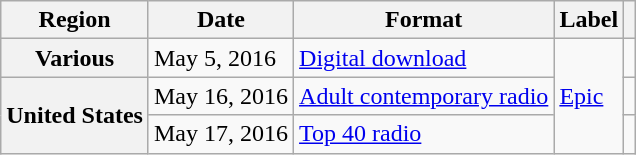<table class="wikitable sortable plainrowheaders">
<tr>
<th scope="col">Region</th>
<th scope="col">Date</th>
<th scope="col">Format</th>
<th scope="col">Label</th>
<th scope="col" class=unsortable></th>
</tr>
<tr>
<th scope="row">Various</th>
<td>May 5, 2016</td>
<td><a href='#'>Digital download</a></td>
<td rowspan="3"><a href='#'>Epic</a></td>
<td></td>
</tr>
<tr>
<th scope="row" rowspan="2">United States</th>
<td>May 16, 2016</td>
<td><a href='#'>Adult contemporary radio</a></td>
<td></td>
</tr>
<tr>
<td>May 17, 2016</td>
<td><a href='#'>Top 40 radio</a></td>
<td></td>
</tr>
</table>
